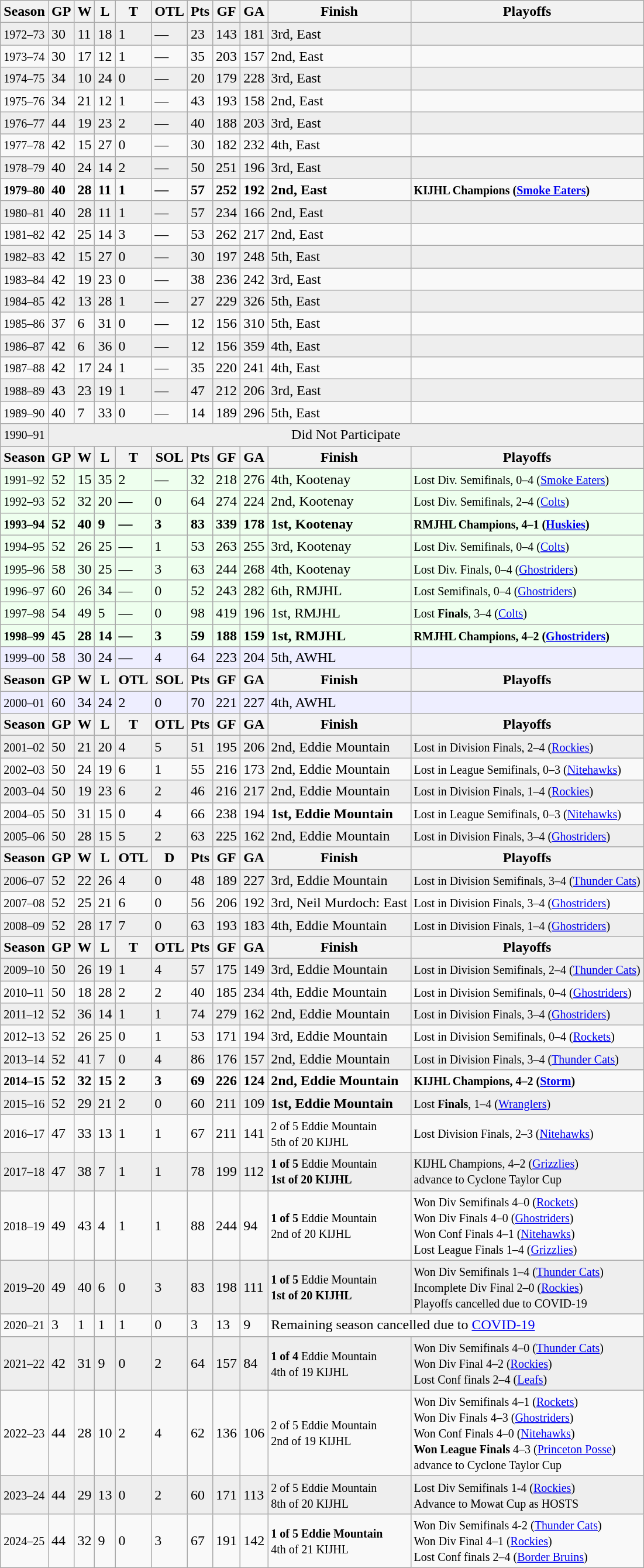<table class="wikitable">
<tr>
<th>Season</th>
<th>GP</th>
<th>W</th>
<th>L</th>
<th>T</th>
<th>OTL</th>
<th>Pts</th>
<th>GF</th>
<th>GA</th>
<th>Finish</th>
<th>Playoffs</th>
</tr>
<tr style="background:#eee;">
<td><small>1972–73</small></td>
<td>30</td>
<td>11</td>
<td>18</td>
<td>1</td>
<td>—</td>
<td>23</td>
<td>143</td>
<td>181</td>
<td>3rd, East</td>
<td></td>
</tr>
<tr>
<td><small>1973–74</small></td>
<td>30</td>
<td>17</td>
<td>12</td>
<td>1</td>
<td>—</td>
<td>35</td>
<td>203</td>
<td>157</td>
<td>2nd, East</td>
<td></td>
</tr>
<tr style="background:#eee;">
<td><small>1974–75</small></td>
<td>34</td>
<td>10</td>
<td>24</td>
<td>0</td>
<td>—</td>
<td>20</td>
<td>179</td>
<td>228</td>
<td>3rd, East</td>
<td></td>
</tr>
<tr>
<td><small>1975–76</small></td>
<td>34</td>
<td>21</td>
<td>12</td>
<td>1</td>
<td>—</td>
<td>43</td>
<td>193</td>
<td>158</td>
<td>2nd, East</td>
<td></td>
</tr>
<tr style="background:#eee;">
<td><small>1976–77</small></td>
<td>44</td>
<td>19</td>
<td>23</td>
<td>2</td>
<td>—</td>
<td>40</td>
<td>188</td>
<td>203</td>
<td>3rd, East</td>
<td></td>
</tr>
<tr>
<td><small>1977–78</small></td>
<td>42</td>
<td>15</td>
<td>27</td>
<td>0</td>
<td>—</td>
<td>30</td>
<td>182</td>
<td>232</td>
<td>4th, East</td>
<td></td>
</tr>
<tr style="background:#eee;">
<td><small>1978–79</small></td>
<td>40</td>
<td>24</td>
<td>14</td>
<td>2</td>
<td>—</td>
<td>50</td>
<td>251</td>
<td>196</td>
<td>3rd, East</td>
<td></td>
</tr>
<tr style="font-weight:bold">
<td><small>1979–80</small></td>
<td>40</td>
<td>28</td>
<td>11</td>
<td>1</td>
<td>—</td>
<td>57</td>
<td>252</td>
<td>192</td>
<td>2nd, East</td>
<td><small> KIJHL Champions (<a href='#'>Smoke Eaters</a>)</small></td>
</tr>
<tr style="background:#eee;">
<td><small>1980–81</small></td>
<td>40</td>
<td>28</td>
<td>11</td>
<td>1</td>
<td>—</td>
<td>57</td>
<td>234</td>
<td>166</td>
<td>2nd, East</td>
<td></td>
</tr>
<tr>
<td><small>1981–82</small></td>
<td>42</td>
<td>25</td>
<td>14</td>
<td>3</td>
<td>—</td>
<td>53</td>
<td>262</td>
<td>217</td>
<td>2nd, East</td>
<td></td>
</tr>
<tr style="background:#eee;">
<td><small>1982–83</small></td>
<td>42</td>
<td>15</td>
<td>27</td>
<td>0</td>
<td>—</td>
<td>30</td>
<td>197</td>
<td>248</td>
<td>5th, East</td>
<td></td>
</tr>
<tr>
<td><small>1983–84</small></td>
<td>42</td>
<td>19</td>
<td>23</td>
<td>0</td>
<td>—</td>
<td>38</td>
<td>236</td>
<td>242</td>
<td>3rd, East</td>
<td></td>
</tr>
<tr style="background:#eee;">
<td><small>1984–85</small></td>
<td>42</td>
<td>13</td>
<td>28</td>
<td>1</td>
<td>—</td>
<td>27</td>
<td>229</td>
<td>326</td>
<td>5th, East</td>
<td></td>
</tr>
<tr>
<td><small>1985–86</small></td>
<td>37</td>
<td>6</td>
<td>31</td>
<td>0</td>
<td>—</td>
<td>12</td>
<td>156</td>
<td>310</td>
<td>5th, East</td>
<td></td>
</tr>
<tr style="background:#eee;">
<td><small>1986–87</small></td>
<td>42</td>
<td>6</td>
<td>36</td>
<td>0</td>
<td>—</td>
<td>12</td>
<td>156</td>
<td>359</td>
<td>4th, East</td>
<td></td>
</tr>
<tr>
<td><small>1987–88</small></td>
<td>42</td>
<td>17</td>
<td>24</td>
<td>1</td>
<td>—</td>
<td>35</td>
<td>220</td>
<td>241</td>
<td>4th, East</td>
<td></td>
</tr>
<tr style="background:#eee;">
<td><small>1988–89</small></td>
<td>43</td>
<td>23</td>
<td>19</td>
<td>1</td>
<td>—</td>
<td>47</td>
<td>212</td>
<td>206</td>
<td>3rd, East</td>
<td></td>
</tr>
<tr>
<td><small>1989–90</small></td>
<td>40</td>
<td>7</td>
<td>33</td>
<td>0</td>
<td>—</td>
<td>14</td>
<td>189</td>
<td>296</td>
<td>5th, East</td>
<td></td>
</tr>
<tr style="background:#eee;text-align:center">
<td><small>1990–91</small></td>
<td colspan=10>Did Not Participate</td>
</tr>
<tr>
<th>Season</th>
<th>GP</th>
<th>W</th>
<th>L</th>
<th>T</th>
<th>SOL</th>
<th>Pts</th>
<th>GF</th>
<th>GA</th>
<th>Finish</th>
<th>Playoffs</th>
</tr>
<tr style="background:#eeffee">
<td><small>1991–92</small></td>
<td>52</td>
<td>15</td>
<td>35</td>
<td>2</td>
<td>—</td>
<td>32</td>
<td>218</td>
<td>276</td>
<td>4th, Kootenay</td>
<td><small> Lost  Div. Semifinals, 0–4 (<a href='#'>Smoke Eaters</a>)</small></td>
</tr>
<tr style="background:#eeffee">
<td><small>1992–93</small></td>
<td>52</td>
<td>32</td>
<td>20</td>
<td>—</td>
<td>0</td>
<td>64</td>
<td>274</td>
<td>224</td>
<td>2nd, Kootenay</td>
<td><small> Lost Div. Semifinals, 2–4 (<a href='#'>Colts</a>)</small></td>
</tr>
<tr style="background:#eeffee;font-weight:bold">
<td><small>1993–94</small></td>
<td>52</td>
<td>40</td>
<td>9</td>
<td>—</td>
<td>3</td>
<td>83</td>
<td>339</td>
<td>178</td>
<td>1st, Kootenay</td>
<td><small> <strong>RMJHL Champions, 4–1 (<a href='#'>Huskies</a>)</strong></small></td>
</tr>
<tr style="background:#eeffee">
<td><small>1994–95</small></td>
<td>52</td>
<td>26</td>
<td>25</td>
<td>—</td>
<td>1</td>
<td>53</td>
<td>263</td>
<td>255</td>
<td>3rd, Kootenay</td>
<td><small>Lost Div. Semifinals, 0–4 (<a href='#'>Colts</a>)</small></td>
</tr>
<tr style="background:#eeffee">
<td><small>1995–96</small></td>
<td>58</td>
<td>30</td>
<td>25</td>
<td>—</td>
<td>3</td>
<td>63</td>
<td>244</td>
<td>268</td>
<td>4th, Kootenay</td>
<td><small> Lost Div. Finals, 0–4 (<a href='#'>Ghostriders</a>)</small></td>
</tr>
<tr style="background:#eeffee">
<td><small>1996–97</small></td>
<td>60</td>
<td>26</td>
<td>34</td>
<td>—</td>
<td>0</td>
<td>52</td>
<td>243</td>
<td>282</td>
<td>6th, RMJHL</td>
<td><small> Lost Semifinals, 0–4 (<a href='#'>Ghostriders</a>)</small></td>
</tr>
<tr style="background:#eeffee">
<td><small>1997–98</small></td>
<td>54</td>
<td>49</td>
<td>5</td>
<td>—</td>
<td>0</td>
<td>98</td>
<td>419</td>
<td>196</td>
<td>1st, RMJHL</td>
<td><small>Lost <strong>Finals</strong>, 3–4 (<a href='#'>Colts</a>)</small></td>
</tr>
<tr style="background:#eeffee;font-weight:bold">
<td><small>1998–99</small></td>
<td>45</td>
<td>28</td>
<td>14</td>
<td>—</td>
<td>3</td>
<td>59</td>
<td>188</td>
<td>159</td>
<td>1st, RMJHL</td>
<td><small> <strong>RMJHL Champions, 4–2 (<a href='#'>Ghostriders</a>)</strong></small></td>
</tr>
<tr style="background:#eeeeff">
<td><small>1999–00</small></td>
<td>58</td>
<td>30</td>
<td>24</td>
<td>—</td>
<td>4</td>
<td>64</td>
<td>223</td>
<td>204</td>
<td>5th, AWHL</td>
<td></td>
</tr>
<tr>
<th>Season</th>
<th>GP</th>
<th>W</th>
<th>L</th>
<th>OTL</th>
<th>SOL</th>
<th>Pts</th>
<th>GF</th>
<th>GA</th>
<th>Finish</th>
<th>Playoffs</th>
</tr>
<tr style="background:#eeeeff">
<td><small>2000–01</small></td>
<td>60</td>
<td>34</td>
<td>24</td>
<td>2</td>
<td>0</td>
<td>70</td>
<td>221</td>
<td>227</td>
<td>4th, AWHL</td>
<td></td>
</tr>
<tr>
<th>Season</th>
<th>GP</th>
<th>W</th>
<th>L</th>
<th>T</th>
<th>OTL</th>
<th>Pts</th>
<th>GF</th>
<th>GA</th>
<th>Finish</th>
<th>Playoffs</th>
</tr>
<tr style="background:#eee;">
<td><small>2001–02</small></td>
<td>50</td>
<td>21</td>
<td>20</td>
<td>4</td>
<td>5</td>
<td>51</td>
<td>195</td>
<td>206</td>
<td>2nd, Eddie Mountain</td>
<td><small> Lost in Division Finals, 2–4 (<a href='#'>Rockies</a>)</small></td>
</tr>
<tr>
<td><small>2002–03</small></td>
<td>50</td>
<td>24</td>
<td>19</td>
<td>6</td>
<td>1</td>
<td>55</td>
<td>216</td>
<td>173</td>
<td>2nd, Eddie Mountain</td>
<td><small>Lost in League Semifinals, 0–3 (<a href='#'>Nitehawks</a>)</small></td>
</tr>
<tr style="background:#eee;">
<td><small>2003–04</small></td>
<td>50</td>
<td>19</td>
<td>23</td>
<td>6</td>
<td>2</td>
<td>46</td>
<td>216</td>
<td>217</td>
<td>2nd, Eddie Mountain</td>
<td><small> Lost in Division Finals, 1–4 (<a href='#'>Rockies</a>)</small></td>
</tr>
<tr>
<td><small>2004–05</small></td>
<td>50</td>
<td>31</td>
<td>15</td>
<td>0</td>
<td>4</td>
<td>66</td>
<td>238</td>
<td>194</td>
<td><strong>1st, Eddie Mountain</strong></td>
<td><small> Lost in League Semifinals, 0–3 (<a href='#'>Nitehawks</a>)</small></td>
</tr>
<tr style="background:#eee;">
<td><small>2005–06</small></td>
<td>50</td>
<td>28</td>
<td>15</td>
<td>5</td>
<td>2</td>
<td>63</td>
<td>225</td>
<td>162</td>
<td>2nd, Eddie Mountain</td>
<td><small> Lost in Division Finals, 3–4 (<a href='#'>Ghostriders</a>)</small></td>
</tr>
<tr>
<th>Season</th>
<th>GP</th>
<th>W</th>
<th>L</th>
<th>OTL</th>
<th>D</th>
<th>Pts</th>
<th>GF</th>
<th>GA</th>
<th>Finish</th>
<th>Playoffs</th>
</tr>
<tr style="background:#eee;">
<td><small>2006–07</small></td>
<td>52</td>
<td>22</td>
<td>26</td>
<td>4</td>
<td>0</td>
<td>48</td>
<td>189</td>
<td>227</td>
<td>3rd, Eddie Mountain</td>
<td><small> Lost in Division Semifinals, 3–4 (<a href='#'>Thunder Cats</a>)</small></td>
</tr>
<tr>
<td><small>2007–08</small></td>
<td>52</td>
<td>25</td>
<td>21</td>
<td>6</td>
<td>0</td>
<td>56</td>
<td>206</td>
<td>192</td>
<td>3rd, Neil Murdoch: East</td>
<td><small> Lost in Division Finals, 3–4 (<a href='#'>Ghostriders</a>)</small></td>
</tr>
<tr style="background:#eee;">
<td><small>2008–09</small></td>
<td>52</td>
<td>28</td>
<td>17</td>
<td>7</td>
<td>0</td>
<td>63</td>
<td>193</td>
<td>183</td>
<td>4th, Eddie Mountain</td>
<td><small>Lost in Division Finals, 1–4 (<a href='#'>Ghostriders</a>)</small></td>
</tr>
<tr bgcolor="grey">
<th>Season</th>
<th>GP</th>
<th>W</th>
<th>L</th>
<th>T</th>
<th>OTL</th>
<th>Pts</th>
<th>GF</th>
<th>GA</th>
<th>Finish</th>
<th>Playoffs</th>
</tr>
<tr style="background:#eee;">
<td><small>2009–10</small></td>
<td>50</td>
<td>26</td>
<td>19</td>
<td>1</td>
<td>4</td>
<td>57</td>
<td>175</td>
<td>149</td>
<td>3rd, Eddie Mountain</td>
<td><small>Lost in Division Semifinals, 2–4 (<a href='#'>Thunder Cats</a>)</small></td>
</tr>
<tr>
<td><small>2010–11</small></td>
<td>50</td>
<td>18</td>
<td>28</td>
<td>2</td>
<td>2</td>
<td>40</td>
<td>185</td>
<td>234</td>
<td>4th, Eddie Mountain</td>
<td><small> Lost in Division Semifinals, 0–4 (<a href='#'>Ghostriders</a>)</small></td>
</tr>
<tr style="background:#eee;">
<td><small>2011–12</small></td>
<td>52</td>
<td>36</td>
<td>14</td>
<td>1</td>
<td>1</td>
<td>74</td>
<td>279</td>
<td>162</td>
<td>2nd, Eddie Mountain</td>
<td><small>Lost in Division Finals, 3–4 (<a href='#'>Ghostriders</a>)</small></td>
</tr>
<tr>
<td><small>2012–13</small></td>
<td>52</td>
<td>26</td>
<td>25</td>
<td>0</td>
<td>1</td>
<td>53</td>
<td>171</td>
<td>194</td>
<td>3rd, Eddie Mountain</td>
<td><small>Lost in Division Semifinals, 0–4 (<a href='#'>Rockets</a>)</small></td>
</tr>
<tr style="background:#eee;">
<td><small>2013–14</small></td>
<td>52</td>
<td>41</td>
<td>7</td>
<td>0</td>
<td>4</td>
<td>86</td>
<td>176</td>
<td>157</td>
<td>2nd, Eddie Mountain</td>
<td><small> Lost in Division Finals, 3–4 (<a href='#'>Thunder Cats</a>)</small></td>
</tr>
<tr style="font-weight:bold">
<td><small>2014–15</small></td>
<td>52</td>
<td>32</td>
<td>15</td>
<td>2</td>
<td>3</td>
<td>69</td>
<td>226</td>
<td>124</td>
<td>2nd, Eddie Mountain</td>
<td><small> KIJHL Champions, 4–2 (<a href='#'>Storm</a>)</small></td>
</tr>
<tr style="background:#eee;">
<td><small>2015–16</small></td>
<td>52</td>
<td>29</td>
<td>21</td>
<td>2</td>
<td>0</td>
<td>60</td>
<td>211</td>
<td>109</td>
<td><strong>1st, Eddie Mountain</strong></td>
<td><small>Lost <strong>Finals</strong>, 1–4 (<a href='#'>Wranglers</a>)</small></td>
</tr>
<tr>
<td><small>2016–17</small></td>
<td>47</td>
<td>33</td>
<td>13</td>
<td>1</td>
<td>1</td>
<td>67</td>
<td>211</td>
<td>141</td>
<td><small>2 of 5 Eddie Mountain<br>5th of 20 KIJHL</small></td>
<td><small> Lost Division Finals, 2–3 (<a href='#'>Nitehawks</a>)</small></td>
</tr>
<tr style="background:#eee;">
<td><small>2017–18</small></td>
<td>47</td>
<td>38</td>
<td>7</td>
<td>1</td>
<td>1</td>
<td>78</td>
<td>199</td>
<td>112</td>
<td><small><strong>1 of 5</strong> Eddie Mountain<br><strong>1st of 20 KIJHL</strong></small></td>
<td><small> KIJHL Champions, 4–2 (<a href='#'>Grizzlies</a>)<br>advance to Cyclone Taylor Cup</small></td>
</tr>
<tr>
<td><small>2018–19</small></td>
<td>49</td>
<td>43</td>
<td>4</td>
<td>1</td>
<td>1</td>
<td>88</td>
<td>244</td>
<td>94</td>
<td><small><strong>1 of 5</strong> Eddie Mountain<br>2nd of 20 KIJHL</small></td>
<td><small> Won Div Semifinals 4–0 (<a href='#'>Rockets</a>)<br>Won Div Finals 4–0 (<a href='#'>Ghostriders</a>)<br>Won Conf Finals 4–1 (<a href='#'>Nitehawks</a>)<br>Lost League Finals 1–4 (<a href='#'>Grizzlies</a>)</small></td>
</tr>
<tr style="background:#eee;">
<td><small>2019–20</small></td>
<td>49</td>
<td>40</td>
<td>6</td>
<td>0</td>
<td>3</td>
<td>83</td>
<td>198</td>
<td>111</td>
<td><small><strong>1 of 5</strong> Eddie Mountain<br><strong>1st of 20 KIJHL</strong></small></td>
<td><small> Won Div Semifinals 1–4 (<a href='#'>Thunder Cats</a>)<br>Incomplete Div Final 2–0 (<a href='#'>Rockies</a>)<br>Playoffs cancelled due to COVID-19</small></td>
</tr>
<tr>
<td><small>2020–21</small></td>
<td>3</td>
<td>1</td>
<td>1</td>
<td>1</td>
<td>0</td>
<td>3</td>
<td>13</td>
<td>9</td>
<td colspan=2>Remaining season cancelled due to <a href='#'>COVID-19</a></td>
</tr>
<tr style="background:#eee;">
<td><small>2021–22</small></td>
<td>42</td>
<td>31</td>
<td>9</td>
<td>0</td>
<td>2</td>
<td>64</td>
<td>157</td>
<td>84</td>
<td><small><strong>1 of 4</strong> Eddie Mountain<br>4th of 19 KIJHL</small></td>
<td><small> Won Div Semifinals 4–0 (<a href='#'>Thunder Cats</a>)<br>Won Div Final 4–2 (<a href='#'>Rockies</a>)<br>Lost Conf finals 2–4 (<a href='#'>Leafs</a>)</small></td>
</tr>
<tr>
<td><small>2022–23</small></td>
<td>44</td>
<td>28</td>
<td>10</td>
<td>2</td>
<td>4</td>
<td>62</td>
<td>136</td>
<td>106</td>
<td><small>2 of 5 Eddie Mountain<br>2nd of 19 KIJHL</small></td>
<td><small> Won Div Semifinals 4–1 (<a href='#'>Rockets</a>)<br>Won Div Finals 4–3 (<a href='#'>Ghostriders</a>)<br>Won Conf Finals 4–0 (<a href='#'>Nitehawks</a>)<br><strong>Won League Finals</strong> 4–3 (<a href='#'>Princeton Posse</a>)<br>advance to Cyclone Taylor Cup</small></td>
</tr>
<tr style="background:#eee;">
<td><small>2023–24</small></td>
<td>44</td>
<td>29</td>
<td>13</td>
<td>0</td>
<td>2</td>
<td>60</td>
<td>171</td>
<td>113</td>
<td><small>2 of 5 Eddie Mountain<br>8th of 20 KIJHL</small></td>
<td><small>Lost Div Semifinals 1-4 (<a href='#'>Rockies</a>)<br>Advance to Mowat Cup as HOSTS</small></td>
</tr>
<tr>
<td><small>2024–25</small></td>
<td>44</td>
<td>32</td>
<td>9</td>
<td>0</td>
<td>3</td>
<td>67</td>
<td>191</td>
<td>142</td>
<td><small><strong>1 of 5 Eddie Mountain</strong><br>4th of 21 KIJHL</small></td>
<td><small>Won Div Semifinals 4-2 (<a href='#'>Thunder Cats</a>)<br>Won Div Final 4–1 (<a href='#'>Rockies</a>)<br>Lost Conf finals 2–4 (<a href='#'>Border Bruins</a>)</small></td>
</tr>
</table>
